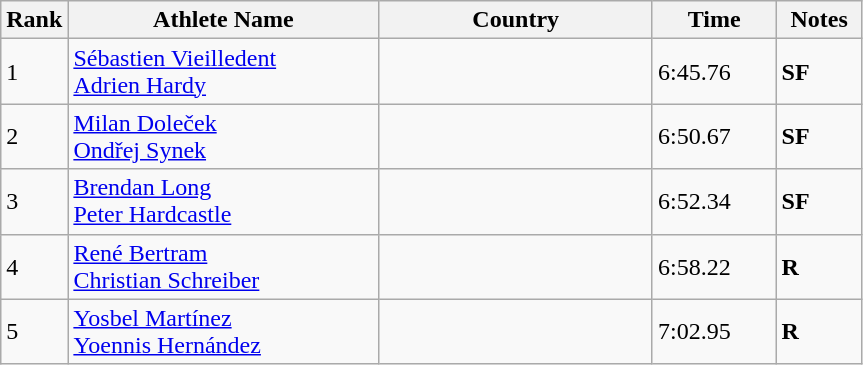<table class="wikitable sortable">
<tr>
<th width=25>Rank</th>
<th width=200>Athlete Name</th>
<th width=175>Country</th>
<th width=75>Time</th>
<th width=50>Notes</th>
</tr>
<tr>
<td>1</td>
<td><a href='#'>Sébastien Vieilledent</a> <br> <a href='#'>Adrien Hardy</a></td>
<td></td>
<td>6:45.76</td>
<td><strong>SF</strong></td>
</tr>
<tr>
<td>2</td>
<td><a href='#'>Milan Doleček</a> <br> <a href='#'>Ondřej Synek</a></td>
<td></td>
<td>6:50.67</td>
<td><strong>SF</strong></td>
</tr>
<tr>
<td>3</td>
<td><a href='#'>Brendan Long</a> <br> <a href='#'>Peter Hardcastle</a></td>
<td></td>
<td>6:52.34</td>
<td><strong>SF</strong></td>
</tr>
<tr>
<td>4</td>
<td><a href='#'>René Bertram</a> <br> <a href='#'>Christian Schreiber</a></td>
<td></td>
<td>6:58.22</td>
<td><strong>R</strong></td>
</tr>
<tr>
<td>5</td>
<td><a href='#'>Yosbel Martínez</a> <br> <a href='#'>Yoennis Hernández</a></td>
<td></td>
<td>7:02.95</td>
<td><strong>R</strong></td>
</tr>
</table>
